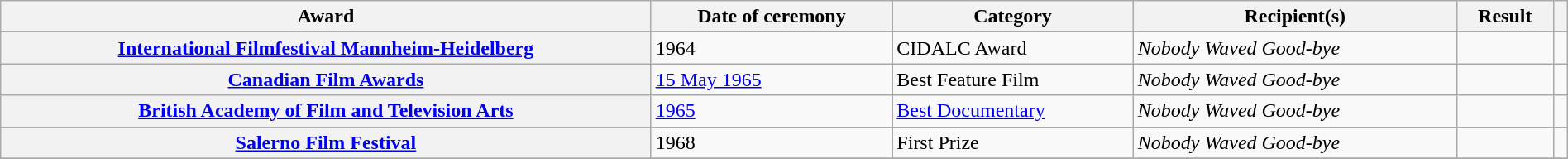<table class="wikitable sortable plainrowheaders" style="width: 100%;">
<tr>
<th scope="col">Award</th>
<th scope="col">Date of ceremony</th>
<th scope="col">Category</th>
<th scope="col">Recipient(s)</th>
<th scope="col">Result</th>
<th scope="col" class="unsortable"></th>
</tr>
<tr>
<th rowspan="1" scope="row"><a href='#'>International Filmfestival Mannheim-Heidelberg</a></th>
<td rowspan="1">1964</td>
<td>CIDALC Award</td>
<td><em>Nobody Waved Good-bye</em></td>
<td></td>
<td align="center" rowspan="1"></td>
</tr>
<tr>
<th rowspan="1" scope="row"><a href='#'>Canadian Film Awards</a></th>
<td rowspan="1"><a href='#'>15 May 1965</a></td>
<td>Best Feature Film</td>
<td><em>Nobody Waved Good-bye</em></td>
<td></td>
<td align="center" rowspan="1"></td>
</tr>
<tr>
<th rowspan="1" scope="row"><a href='#'>British Academy of Film and Television Arts</a></th>
<td rowspan="1"><a href='#'>1965</a></td>
<td><a href='#'>Best Documentary</a></td>
<td><em>Nobody Waved Good-bye</em></td>
<td></td>
<td align="center" rowspan="1"></td>
</tr>
<tr>
<th rowspan="1" scope="row"><a href='#'>Salerno Film Festival</a></th>
<td rowspan="1">1968</td>
<td>First Prize</td>
<td><em>Nobody Waved Good-bye</em></td>
<td></td>
<td align="center" rowspan="1"></td>
</tr>
<tr>
</tr>
</table>
